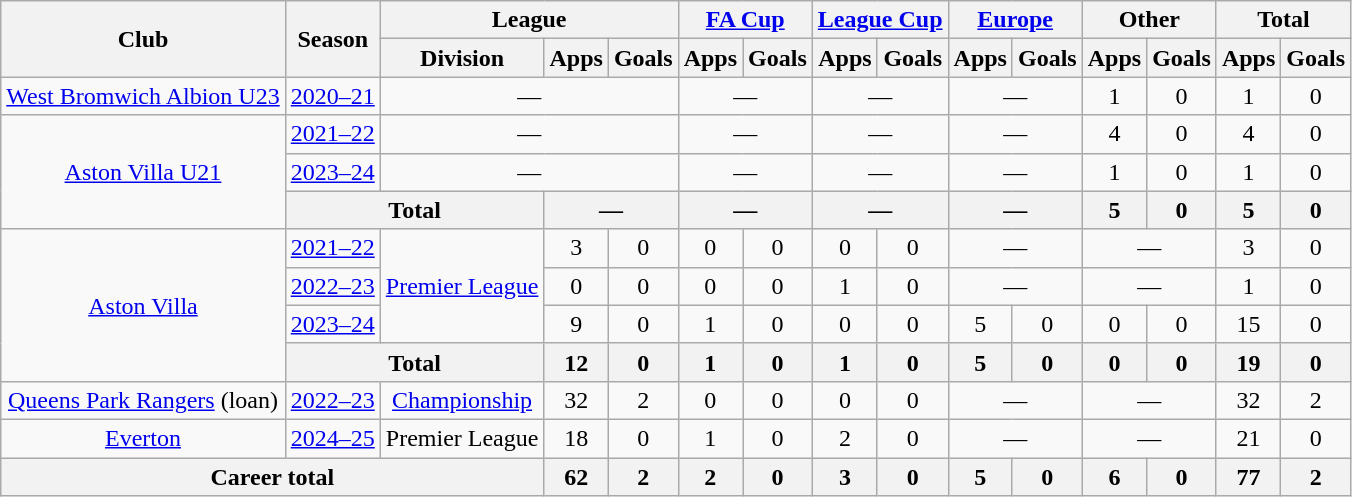<table class="wikitable" style="text-align: center">
<tr>
<th rowspan="2">Club</th>
<th rowspan="2">Season</th>
<th colspan="3">League</th>
<th colspan="2"><a href='#'>FA Cup</a></th>
<th colspan="2"><a href='#'>League Cup</a></th>
<th colspan="2"><a href='#'>Europe</a></th>
<th colspan="2">Other</th>
<th colspan="2">Total</th>
</tr>
<tr>
<th>Division</th>
<th>Apps</th>
<th>Goals</th>
<th>Apps</th>
<th>Goals</th>
<th>Apps</th>
<th>Goals</th>
<th>Apps</th>
<th>Goals</th>
<th>Apps</th>
<th>Goals</th>
<th>Apps</th>
<th>Goals</th>
</tr>
<tr>
<td><a href='#'>West Bromwich Albion U23</a></td>
<td><a href='#'>2020–21</a></td>
<td colspan="3">—</td>
<td colspan="2">—</td>
<td colspan="2">—</td>
<td colspan="2">—</td>
<td>1</td>
<td>0</td>
<td>1</td>
<td>0</td>
</tr>
<tr>
<td rowspan="3"><a href='#'>Aston Villa U21</a></td>
<td><a href='#'>2021–22</a></td>
<td colspan="3">—</td>
<td colspan="2">—</td>
<td colspan="2">—</td>
<td colspan="2">—</td>
<td>4</td>
<td>0</td>
<td>4</td>
<td>0</td>
</tr>
<tr>
<td><a href='#'>2023–24</a></td>
<td colspan="3">—</td>
<td colspan="2">—</td>
<td colspan="2">—</td>
<td colspan="2">—</td>
<td>1</td>
<td>0</td>
<td>1</td>
<td>0</td>
</tr>
<tr>
<th colspan="2">Total</th>
<th colspan="2">—</th>
<th colspan="2">—</th>
<th colspan="2">—</th>
<th colspan="2">—</th>
<th>5</th>
<th>0</th>
<th>5</th>
<th>0</th>
</tr>
<tr>
<td rowspan="4"><a href='#'>Aston Villa</a></td>
<td><a href='#'>2021–22</a></td>
<td rowspan="3"><a href='#'>Premier League</a></td>
<td>3</td>
<td>0</td>
<td>0</td>
<td>0</td>
<td>0</td>
<td>0</td>
<td colspan="2">—</td>
<td colspan="2">—</td>
<td>3</td>
<td>0</td>
</tr>
<tr>
<td><a href='#'>2022–23</a></td>
<td>0</td>
<td>0</td>
<td>0</td>
<td>0</td>
<td>1</td>
<td>0</td>
<td colspan="2">—</td>
<td colspan="2">—</td>
<td>1</td>
<td>0</td>
</tr>
<tr>
<td><a href='#'>2023–24</a></td>
<td>9</td>
<td>0</td>
<td>1</td>
<td>0</td>
<td>0</td>
<td>0</td>
<td>5</td>
<td>0</td>
<td>0</td>
<td>0</td>
<td>15</td>
<td>0</td>
</tr>
<tr>
<th colspan="2">Total</th>
<th>12</th>
<th>0</th>
<th>1</th>
<th>0</th>
<th>1</th>
<th>0</th>
<th>5</th>
<th>0</th>
<th>0</th>
<th>0</th>
<th>19</th>
<th>0</th>
</tr>
<tr>
<td><a href='#'>Queens Park Rangers</a> (loan)</td>
<td><a href='#'>2022–23</a></td>
<td><a href='#'>Championship</a></td>
<td>32</td>
<td>2</td>
<td>0</td>
<td>0</td>
<td>0</td>
<td>0</td>
<td colspan="2">—</td>
<td colspan="2">—</td>
<td>32</td>
<td>2</td>
</tr>
<tr>
<td><a href='#'>Everton</a></td>
<td><a href='#'>2024–25</a></td>
<td>Premier League</td>
<td>18</td>
<td>0</td>
<td>1</td>
<td>0</td>
<td>2</td>
<td>0</td>
<td colspan="2">—</td>
<td colspan="2">—</td>
<td>21</td>
<td>0</td>
</tr>
<tr>
<th colspan="3">Career total</th>
<th>62</th>
<th>2</th>
<th>2</th>
<th>0</th>
<th>3</th>
<th>0</th>
<th>5</th>
<th>0</th>
<th>6</th>
<th>0</th>
<th>77</th>
<th>2</th>
</tr>
</table>
